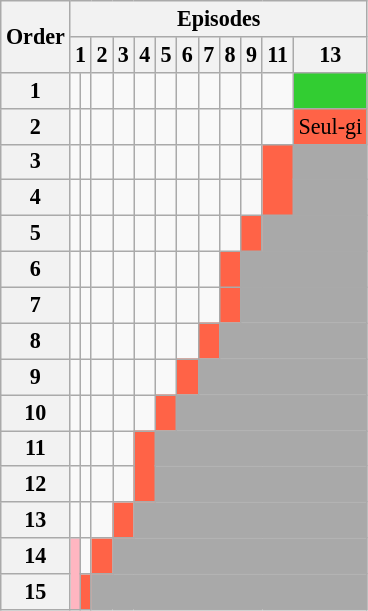<table class="wikitable" style="text-align:center; font-size:92%">
<tr>
<th rowspan=2>Order</th>
<th colspan="13">Episodes</th>
</tr>
<tr>
<th colspan="2">1</th>
<th>2</th>
<th>3</th>
<th>4</th>
<th>5</th>
<th>6</th>
<th>7</th>
<th>8</th>
<th>9</th>
<th>11</th>
<th>13</th>
</tr>
<tr>
<th>1</th>
<td></td>
<td></td>
<td></td>
<td></td>
<td></td>
<td></td>
<td></td>
<td></td>
<td></td>
<td></td>
<td></td>
<td style="background:limegreen;"></td>
</tr>
<tr>
<th>2</th>
<td></td>
<td></td>
<td></td>
<td></td>
<td></td>
<td></td>
<td></td>
<td></td>
<td></td>
<td></td>
<td></td>
<td style="background:tomato;">Seul-gi</td>
</tr>
<tr>
<th>3</th>
<td></td>
<td></td>
<td></td>
<td></td>
<td></td>
<td></td>
<td></td>
<td></td>
<td></td>
<td></td>
<td rowspan="2" style="background:tomato;"><br></td>
<td style="background:darkgray;"></td>
</tr>
<tr>
<th>4</th>
<td></td>
<td></td>
<td></td>
<td></td>
<td></td>
<td></td>
<td></td>
<td></td>
<td></td>
<td></td>
<td style="background:darkgray;"></td>
</tr>
<tr>
<th>5</th>
<td></td>
<td></td>
<td></td>
<td></td>
<td></td>
<td></td>
<td></td>
<td></td>
<td></td>
<td style="background:tomato;"></td>
<td style="background:darkgray;" colspan="2"></td>
</tr>
<tr>
<th>6</th>
<td></td>
<td></td>
<td></td>
<td></td>
<td></td>
<td></td>
<td></td>
<td></td>
<td style="background:tomato"></td>
<td style="background:darkgray;" colspan="3"></td>
</tr>
<tr>
<th>7</th>
<td></td>
<td></td>
<td></td>
<td></td>
<td></td>
<td></td>
<td></td>
<td></td>
<td style="background:tomato"></td>
<td style="background:darkgray;" colspan="3"></td>
</tr>
<tr>
<th>8</th>
<td></td>
<td></td>
<td></td>
<td></td>
<td></td>
<td></td>
<td></td>
<td style="background:tomato;"></td>
<td style="background:darkgray;" colspan="4"></td>
</tr>
<tr>
<th>9</th>
<td></td>
<td></td>
<td></td>
<td></td>
<td></td>
<td></td>
<td style="background:tomato;"></td>
<td style="background:darkgray;" colspan="5"></td>
</tr>
<tr>
<th>10</th>
<td></td>
<td></td>
<td></td>
<td></td>
<td></td>
<td style="background:tomato;"></td>
<td style="background:darkgray;" colspan="6"></td>
</tr>
<tr>
<th>11</th>
<td></td>
<td></td>
<td></td>
<td></td>
<td rowspan="2"  style="background:tomato;"><br></td>
<td style="background:darkgray;" colspan="7"></td>
</tr>
<tr>
<th>12</th>
<td></td>
<td></td>
<td></td>
<td></td>
<td style="background:darkgray;" colspan="7"></td>
</tr>
<tr>
<th>13</th>
<td></td>
<td></td>
<td></td>
<td style="background:tomato;"></td>
<td style="background:darkgray;" colspan="8"></td>
</tr>
<tr>
<th>14</th>
<td rowspan=2" style="background:lightpink;"><br></td>
<td></td>
<td style="background:tomato;"></td>
<td style="background:darkgray;" colspan="9"></td>
</tr>
<tr>
<th>15</th>
<td style="background:tomato;"></td>
<td style="background:darkgray;" colspan="10"></td>
</tr>
</table>
